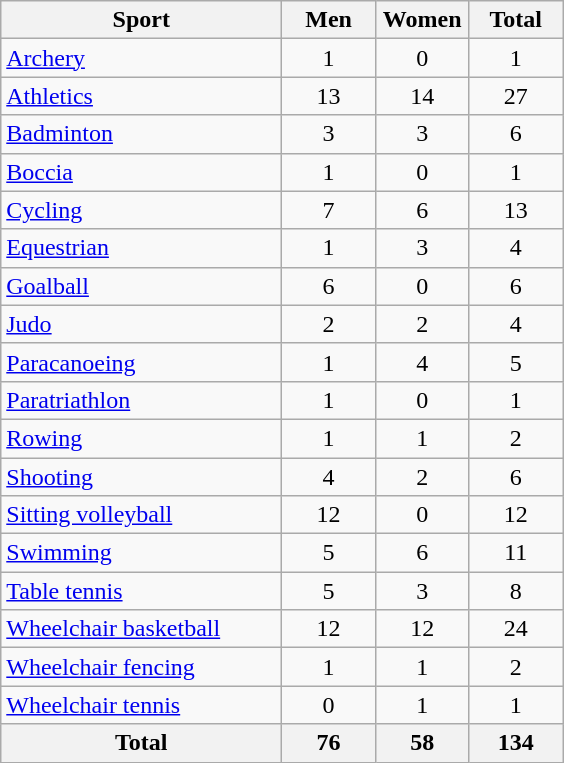<table class="wikitable sortable" style="text-align:center;">
<tr>
<th width=180>Sport</th>
<th width=55>Men</th>
<th width=55>Women</th>
<th width=55>Total</th>
</tr>
<tr>
<td align=left><a href='#'>Archery</a></td>
<td>1</td>
<td>0</td>
<td>1</td>
</tr>
<tr>
<td align=left><a href='#'>Athletics</a></td>
<td>13</td>
<td>14</td>
<td>27</td>
</tr>
<tr>
<td align=left><a href='#'>Badminton</a></td>
<td>3</td>
<td>3</td>
<td>6</td>
</tr>
<tr>
<td align=left><a href='#'>Boccia</a></td>
<td>1</td>
<td>0</td>
<td>1</td>
</tr>
<tr>
<td align=left><a href='#'>Cycling</a></td>
<td>7</td>
<td>6</td>
<td>13</td>
</tr>
<tr>
<td align=left><a href='#'>Equestrian</a></td>
<td>1</td>
<td>3</td>
<td>4</td>
</tr>
<tr>
<td align=left><a href='#'>Goalball</a></td>
<td>6</td>
<td>0</td>
<td>6</td>
</tr>
<tr>
<td align=left><a href='#'>Judo</a></td>
<td>2</td>
<td>2</td>
<td>4</td>
</tr>
<tr>
<td align=left><a href='#'>Paracanoeing</a></td>
<td>1</td>
<td>4</td>
<td>5</td>
</tr>
<tr>
<td align=left><a href='#'>Paratriathlon</a></td>
<td>1</td>
<td>0</td>
<td>1</td>
</tr>
<tr>
<td align=left><a href='#'>Rowing</a></td>
<td>1</td>
<td>1</td>
<td>2</td>
</tr>
<tr>
<td align=left><a href='#'>Shooting</a></td>
<td>4</td>
<td>2</td>
<td>6</td>
</tr>
<tr>
<td align=left><a href='#'>Sitting volleyball</a></td>
<td>12</td>
<td>0</td>
<td>12</td>
</tr>
<tr>
<td align=left><a href='#'>Swimming</a></td>
<td>5</td>
<td>6</td>
<td>11</td>
</tr>
<tr>
<td align=left><a href='#'>Table tennis</a></td>
<td>5</td>
<td>3</td>
<td>8</td>
</tr>
<tr>
<td align=left><a href='#'>Wheelchair basketball</a></td>
<td>12</td>
<td>12</td>
<td>24</td>
</tr>
<tr>
<td align=left><a href='#'>Wheelchair fencing</a></td>
<td>1</td>
<td>1</td>
<td>2</td>
</tr>
<tr>
<td align=left><a href='#'>Wheelchair tennis</a></td>
<td>0</td>
<td>1</td>
<td>1</td>
</tr>
<tr class="sortbottom">
<th>Total</th>
<th>76</th>
<th>58</th>
<th>134</th>
</tr>
</table>
